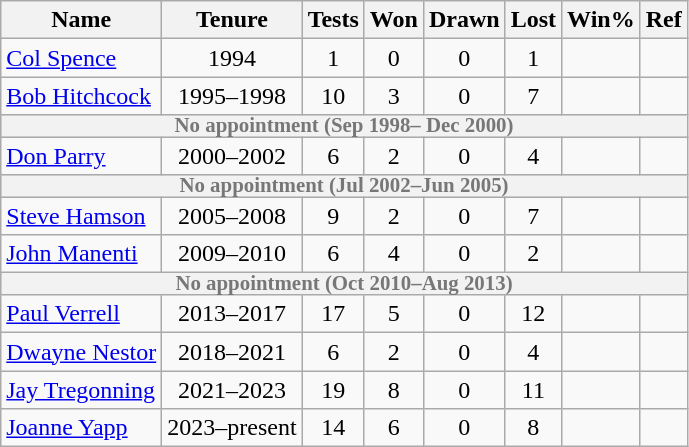<table class="wikitable sortable" style="text-align: center;">
<tr>
<th>Name</th>
<th>Tenure</th>
<th>Tests</th>
<th>Won</th>
<th>Drawn</th>
<th>Lost</th>
<th>Win%</th>
<th>Ref</th>
</tr>
<tr>
<td align=left><a href='#'>Col Spence</a></td>
<td>1994</td>
<td>1</td>
<td>0</td>
<td>0</td>
<td>1</td>
<td></td>
<td></td>
</tr>
<tr>
<td align=left><a href='#'>Bob Hitchcock</a></td>
<td>1995–1998</td>
<td>10</td>
<td>3</td>
<td>0</td>
<td>7</td>
<td></td>
<td></td>
</tr>
<tr style="text-align:center; line-height:8px; font-size:87%; font-weight:bold; background:lightgrey; color:#777;">
<th colspan=8>No appointment (Sep 1998– Dec 2000)</th>
</tr>
<tr>
<td align=left><a href='#'>Don Parry</a></td>
<td> 2000–2002</td>
<td>6</td>
<td>2</td>
<td>0</td>
<td>4</td>
<td></td>
<td></td>
</tr>
<tr style="text-align:center; line-height:8px; font-size:87%; font-weight:bold; background:lightgrey; color:#777;">
<th colspan=8>No appointment (Jul 2002–Jun 2005)</th>
</tr>
<tr>
<td align=left><a href='#'>Steve Hamson</a></td>
<td>2005–2008</td>
<td>9</td>
<td>2</td>
<td>0</td>
<td>7</td>
<td></td>
<td></td>
</tr>
<tr>
<td align=left><a href='#'>John Manenti</a></td>
<td>2009–2010</td>
<td>6</td>
<td>4</td>
<td>0</td>
<td>2</td>
<td></td>
</tr>
<tr style="text-align:center; line-height:8px; font-size:87%; font-weight:bold; background:lightgrey; color:#777;">
<th colspan=8>No appointment (Oct 2010–Aug 2013)</th>
</tr>
<tr>
<td align=left><a href='#'>Paul Verrell</a></td>
<td>2013–2017</td>
<td>17</td>
<td>5</td>
<td>0</td>
<td>12</td>
<td></td>
<td></td>
</tr>
<tr>
<td align=left><a href='#'>Dwayne Nestor</a></td>
<td>2018–2021</td>
<td>6</td>
<td>2</td>
<td>0</td>
<td>4</td>
<td></td>
<td></td>
</tr>
<tr>
<td align=left><a href='#'>Jay Tregonning</a></td>
<td>2021–2023</td>
<td>19</td>
<td>8</td>
<td>0</td>
<td>11</td>
<td></td>
<td></td>
</tr>
<tr>
<td align=left><a href='#'>Joanne Yapp</a></td>
<td>2023–present</td>
<td>14</td>
<td>6</td>
<td>0</td>
<td>8</td>
<td></td>
<td></td>
</tr>
</table>
